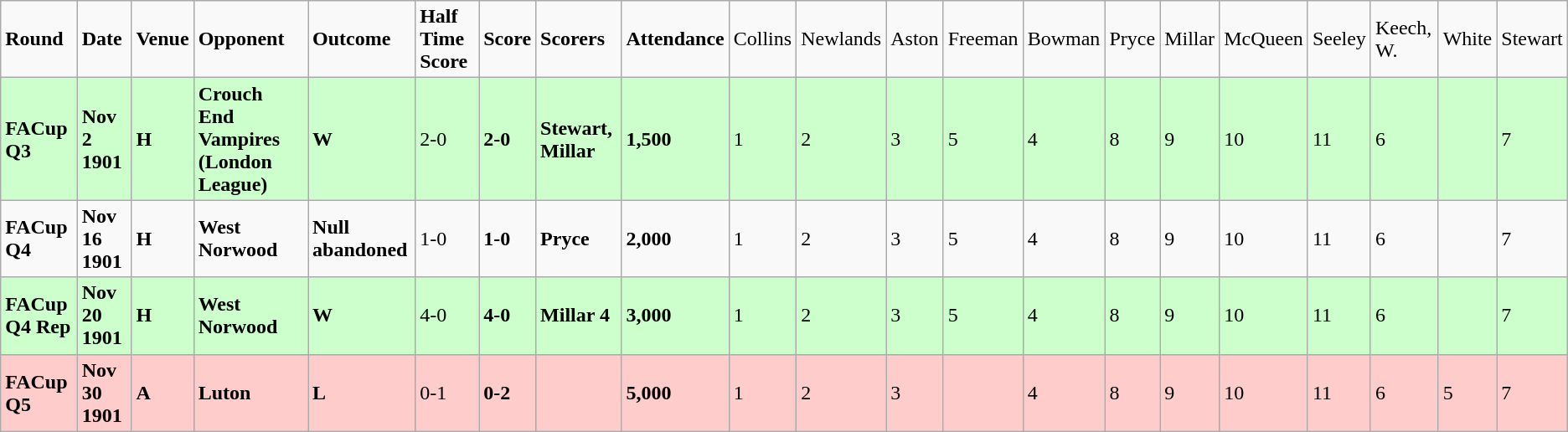<table class="wikitable">
<tr>
<td><strong>Round</strong></td>
<td><strong>Date</strong></td>
<td><strong>Venue</strong></td>
<td><strong>Opponent</strong></td>
<td><strong>Outcome</strong></td>
<td><strong>Half Time Score</strong></td>
<td><strong>Score</strong></td>
<td><strong>Scorers</strong></td>
<td><strong>Attendance</strong></td>
<td>Collins</td>
<td>Newlands</td>
<td>Aston</td>
<td>Freeman</td>
<td>Bowman</td>
<td>Pryce</td>
<td>Millar</td>
<td>McQueen</td>
<td>Seeley</td>
<td>Keech, W.</td>
<td>White</td>
<td>Stewart</td>
</tr>
<tr bgcolor="#CCFFCC">
<td><strong>FACup Q3</strong></td>
<td><strong>Nov 2 1901</strong></td>
<td><strong>H</strong></td>
<td><strong>Crouch End Vampires (London League)</strong></td>
<td><strong>W</strong></td>
<td>2-0</td>
<td><strong>2-0</strong></td>
<td><strong>Stewart, Millar</strong></td>
<td><strong>1,500</strong></td>
<td>1</td>
<td>2</td>
<td>3</td>
<td>5</td>
<td>4</td>
<td>8</td>
<td>9</td>
<td>10</td>
<td>11</td>
<td>6</td>
<td></td>
<td>7</td>
</tr>
<tr>
<td><strong>FACup Q4</strong></td>
<td><strong>Nov 16 1901</strong></td>
<td><strong>H</strong></td>
<td><strong>West Norwood</strong></td>
<td><strong>Null abandoned</strong></td>
<td>1-0</td>
<td><strong>1-0</strong></td>
<td><strong>Pryce</strong></td>
<td><strong>2,000</strong></td>
<td>1</td>
<td>2</td>
<td>3</td>
<td>5</td>
<td>4</td>
<td>8</td>
<td>9</td>
<td>10</td>
<td>11</td>
<td>6</td>
<td></td>
<td>7</td>
</tr>
<tr bgcolor="#CCFFCC">
<td><strong>FACup Q4 Rep</strong></td>
<td><strong>Nov 20 1901</strong></td>
<td><strong>H</strong></td>
<td><strong>West Norwood</strong></td>
<td><strong>W</strong></td>
<td>4-0</td>
<td><strong>4-0</strong></td>
<td><strong>Millar 4</strong></td>
<td><strong>3,000</strong></td>
<td>1</td>
<td>2</td>
<td>3</td>
<td>5</td>
<td>4</td>
<td>8</td>
<td>9</td>
<td>10</td>
<td>11</td>
<td>6</td>
<td></td>
<td>7</td>
</tr>
<tr bgcolor="#FFCCCC">
<td><strong>FACup Q5</strong></td>
<td><strong>Nov 30 1901</strong></td>
<td><strong>A</strong></td>
<td><strong>Luton</strong></td>
<td><strong>L</strong></td>
<td>0-1</td>
<td><strong>0-2</strong></td>
<td></td>
<td><strong>5,000</strong></td>
<td>1</td>
<td>2</td>
<td>3</td>
<td></td>
<td>4</td>
<td>8</td>
<td>9</td>
<td>10</td>
<td>11</td>
<td>6</td>
<td>5</td>
<td>7</td>
</tr>
</table>
